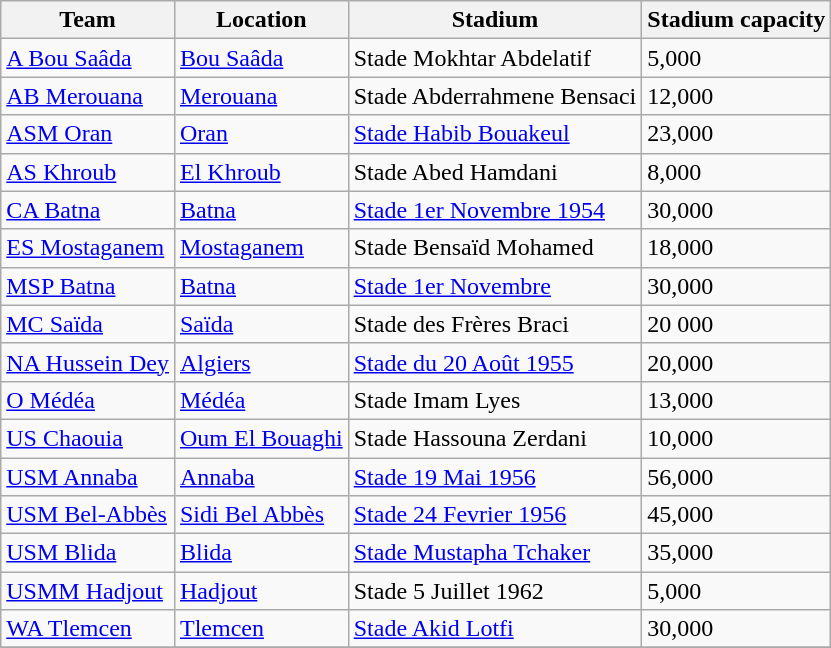<table class="wikitable sortable">
<tr>
<th>Team</th>
<th>Location</th>
<th>Stadium</th>
<th>Stadium capacity</th>
</tr>
<tr>
<td><a href='#'>A Bou Saâda</a></td>
<td><a href='#'>Bou Saâda</a></td>
<td>Stade Mokhtar Abdelatif</td>
<td>5,000</td>
</tr>
<tr>
<td><a href='#'>AB Merouana</a></td>
<td><a href='#'>Merouana</a></td>
<td>Stade Abderrahmene Bensaci</td>
<td>12,000</td>
</tr>
<tr>
<td><a href='#'>ASM Oran</a></td>
<td><a href='#'>Oran</a></td>
<td><a href='#'>Stade Habib Bouakeul</a></td>
<td>23,000</td>
</tr>
<tr>
<td><a href='#'>AS Khroub</a></td>
<td><a href='#'>El Khroub</a></td>
<td>Stade Abed Hamdani</td>
<td>8,000</td>
</tr>
<tr>
<td><a href='#'>CA Batna</a></td>
<td><a href='#'>Batna</a></td>
<td><a href='#'>Stade 1er Novembre 1954</a></td>
<td>30,000</td>
</tr>
<tr>
<td><a href='#'>ES Mostaganem</a></td>
<td><a href='#'>Mostaganem</a></td>
<td>Stade Bensaïd Mohamed</td>
<td>18,000</td>
</tr>
<tr>
<td><a href='#'>MSP Batna</a></td>
<td><a href='#'>Batna</a></td>
<td><a href='#'>Stade 1er Novembre</a></td>
<td>30,000</td>
</tr>
<tr>
<td><a href='#'>MC Saïda</a></td>
<td><a href='#'>Saïda</a></td>
<td>Stade des Frères Braci</td>
<td>20 000</td>
</tr>
<tr>
<td><a href='#'>NA Hussein Dey</a></td>
<td><a href='#'>Algiers</a></td>
<td><a href='#'>Stade du 20 Août 1955</a></td>
<td>20,000</td>
</tr>
<tr>
<td><a href='#'>O Médéa</a></td>
<td><a href='#'>Médéa</a></td>
<td>Stade Imam Lyes</td>
<td>13,000</td>
</tr>
<tr>
<td><a href='#'>US Chaouia</a></td>
<td><a href='#'>Oum El Bouaghi</a></td>
<td>Stade Hassouna Zerdani</td>
<td>10,000</td>
</tr>
<tr>
<td><a href='#'>USM Annaba</a></td>
<td><a href='#'>Annaba</a></td>
<td><a href='#'>Stade 19 Mai 1956</a></td>
<td>56,000</td>
</tr>
<tr>
<td><a href='#'>USM Bel-Abbès</a></td>
<td><a href='#'>Sidi Bel Abbès</a></td>
<td><a href='#'>Stade 24 Fevrier 1956</a></td>
<td>45,000</td>
</tr>
<tr>
<td><a href='#'>USM Blida</a></td>
<td><a href='#'>Blida</a></td>
<td><a href='#'>Stade Mustapha Tchaker</a></td>
<td>35,000</td>
</tr>
<tr>
<td><a href='#'>USMM Hadjout</a></td>
<td><a href='#'>Hadjout</a></td>
<td>Stade 5 Juillet 1962</td>
<td>5,000</td>
</tr>
<tr>
<td><a href='#'>WA Tlemcen</a></td>
<td><a href='#'>Tlemcen</a></td>
<td><a href='#'>Stade Akid Lotfi</a></td>
<td>30,000</td>
</tr>
<tr>
</tr>
</table>
